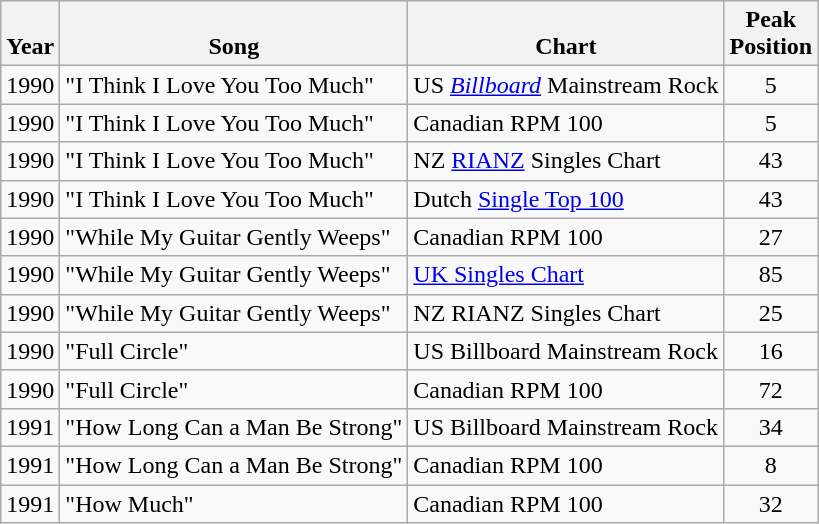<table class="wikitable sortable">
<tr>
<th style="vertical-align:bottom">Year</th>
<th style="vertical-align:bottom">Song</th>
<th style="vertical-align:bottom">Chart</th>
<th style="vertical-align:bottom">Peak<br>Position</th>
</tr>
<tr>
<td>1990</td>
<td>"I Think I Love You Too Much"</td>
<td>US <em><a href='#'>Billboard</a></em> Mainstream Rock</td>
<td style="text-align:center">5</td>
</tr>
<tr>
<td>1990</td>
<td>"I Think I Love You Too Much"</td>
<td>Canadian RPM 100</td>
<td style="text-align:center">5</td>
</tr>
<tr>
<td>1990</td>
<td>"I Think I Love You Too Much"</td>
<td>NZ <a href='#'>RIANZ</a> Singles Chart</td>
<td style="text-align:center">43</td>
</tr>
<tr>
<td>1990</td>
<td>"I Think I Love You Too Much"</td>
<td>Dutch <a href='#'>Single Top 100</a></td>
<td style="text-align:center">43</td>
</tr>
<tr>
<td>1990</td>
<td>"While My Guitar Gently Weeps"</td>
<td>Canadian RPM 100</td>
<td style="text-align:center">27</td>
</tr>
<tr>
<td>1990</td>
<td>"While My Guitar Gently Weeps"</td>
<td><a href='#'>UK Singles Chart</a></td>
<td style="text-align:center">85</td>
</tr>
<tr>
<td>1990</td>
<td>"While My Guitar Gently Weeps"</td>
<td>NZ RIANZ Singles Chart</td>
<td style="text-align:center">25</td>
</tr>
<tr>
<td>1990</td>
<td>"Full Circle"</td>
<td>US Billboard Mainstream Rock</td>
<td style="text-align:center">16</td>
</tr>
<tr>
<td>1990</td>
<td>"Full Circle"</td>
<td>Canadian RPM 100</td>
<td style="text-align:center">72</td>
</tr>
<tr>
<td>1991</td>
<td>"How Long Can a Man Be Strong"</td>
<td>US Billboard Mainstream Rock</td>
<td style="text-align:center">34</td>
</tr>
<tr>
<td>1991</td>
<td>"How Long Can a Man Be Strong"</td>
<td>Canadian RPM 100</td>
<td style="text-align:center">8</td>
</tr>
<tr>
<td>1991</td>
<td>"How Much"</td>
<td>Canadian RPM 100</td>
<td style="text-align:center">32</td>
</tr>
</table>
